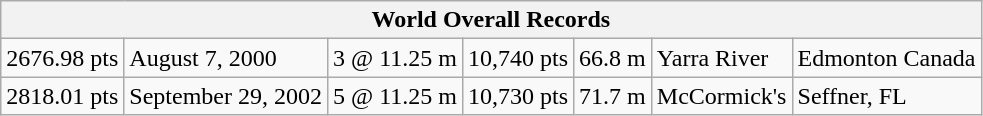<table class="wikitable">
<tr>
<th colspan="7">World Overall Records</th>
</tr>
<tr>
<td>2676.98 pts</td>
<td>August 7, 2000</td>
<td>3 @ 11.25 m</td>
<td>10,740 pts</td>
<td>66.8 m</td>
<td>Yarra River</td>
<td>Edmonton Canada</td>
</tr>
<tr>
<td>2818.01 pts</td>
<td>September 29, 2002</td>
<td>5 @ 11.25 m</td>
<td>10,730 pts</td>
<td>71.7 m</td>
<td>McCormick's</td>
<td>Seffner, FL</td>
</tr>
</table>
